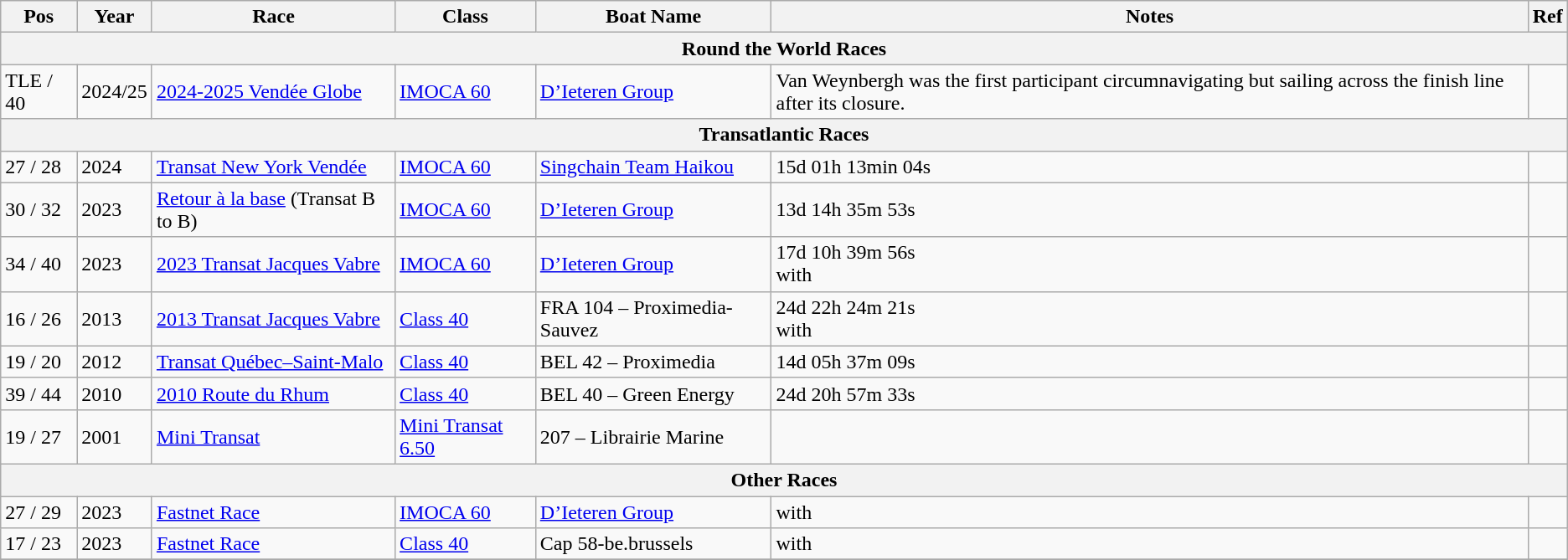<table class="wikitable sortable">
<tr>
<th>Pos</th>
<th>Year</th>
<th>Race</th>
<th>Class</th>
<th>Boat Name</th>
<th>Notes</th>
<th>Ref</th>
</tr>
<tr>
<th colspan = 8><strong>Round the World Races</strong></th>
</tr>
<tr>
<td>TLE / 40</td>
<td>2024/25</td>
<td><a href='#'>2024-2025 Vendée Globe</a></td>
<td><a href='#'>IMOCA 60</a></td>
<td><a href='#'>D’Ieteren Group</a></td>
<td>Van Weynbergh was the first participant circumnavigating but sailing across the finish line after its closure.</td>
<td></td>
</tr>
<tr>
<th colspan = 8><strong>Transatlantic Races</strong></th>
</tr>
<tr>
<td>27 / 28</td>
<td>2024</td>
<td><a href='#'>Transat New York Vendée</a></td>
<td><a href='#'>IMOCA 60</a></td>
<td><a href='#'>Singchain Team Haikou</a></td>
<td>15d 01h 13min 04s</td>
<td></td>
</tr>
<tr>
<td>30 / 32</td>
<td>2023</td>
<td><a href='#'>Retour à la base</a> (Transat B to B)</td>
<td><a href='#'>IMOCA 60</a></td>
<td><a href='#'>D’Ieteren Group</a></td>
<td>13d 14h 35m 53s</td>
<td></td>
</tr>
<tr>
<td>34 / 40</td>
<td>2023</td>
<td><a href='#'>2023 Transat Jacques Vabre</a></td>
<td><a href='#'>IMOCA 60</a></td>
<td><a href='#'>D’Ieteren Group</a></td>
<td>17d 10h 39m 56s<br>with </td>
<td></td>
</tr>
<tr>
<td>16 / 26</td>
<td>2013</td>
<td><a href='#'>2013 Transat Jacques Vabre</a></td>
<td><a href='#'>Class 40</a></td>
<td>FRA 104 – Proximedia-Sauvez</td>
<td>24d 22h 24m 21s<br>with </td>
<td></td>
</tr>
<tr>
<td>19 / 20</td>
<td>2012</td>
<td><a href='#'>Transat Québec–Saint-Malo</a></td>
<td><a href='#'>Class 40</a></td>
<td>BEL 42 – Proximedia</td>
<td>14d 05h 37m 09s</td>
<td></td>
</tr>
<tr>
<td>39 / 44</td>
<td>2010</td>
<td><a href='#'>2010 Route du Rhum</a></td>
<td><a href='#'>Class 40</a></td>
<td>BEL 40 – Green Energy</td>
<td>24d 20h 57m 33s</td>
<td></td>
</tr>
<tr>
<td>19 / 27</td>
<td>2001</td>
<td><a href='#'>Mini Transat</a></td>
<td><a href='#'>Mini Transat 6.50</a></td>
<td>207 – Librairie Marine</td>
<td></td>
<td></td>
</tr>
<tr>
<th colspan = 8><strong>Other Races</strong></th>
</tr>
<tr>
<td>27 / 29</td>
<td>2023</td>
<td><a href='#'>Fastnet Race</a></td>
<td><a href='#'>IMOCA 60</a></td>
<td><a href='#'>D’Ieteren Group</a></td>
<td>with </td>
<td></td>
</tr>
<tr>
<td>17 / 23</td>
<td>2023</td>
<td><a href='#'>Fastnet Race</a></td>
<td><a href='#'>Class 40</a></td>
<td>Cap 58-be.brussels</td>
<td>with </td>
<td></td>
</tr>
<tr>
</tr>
</table>
